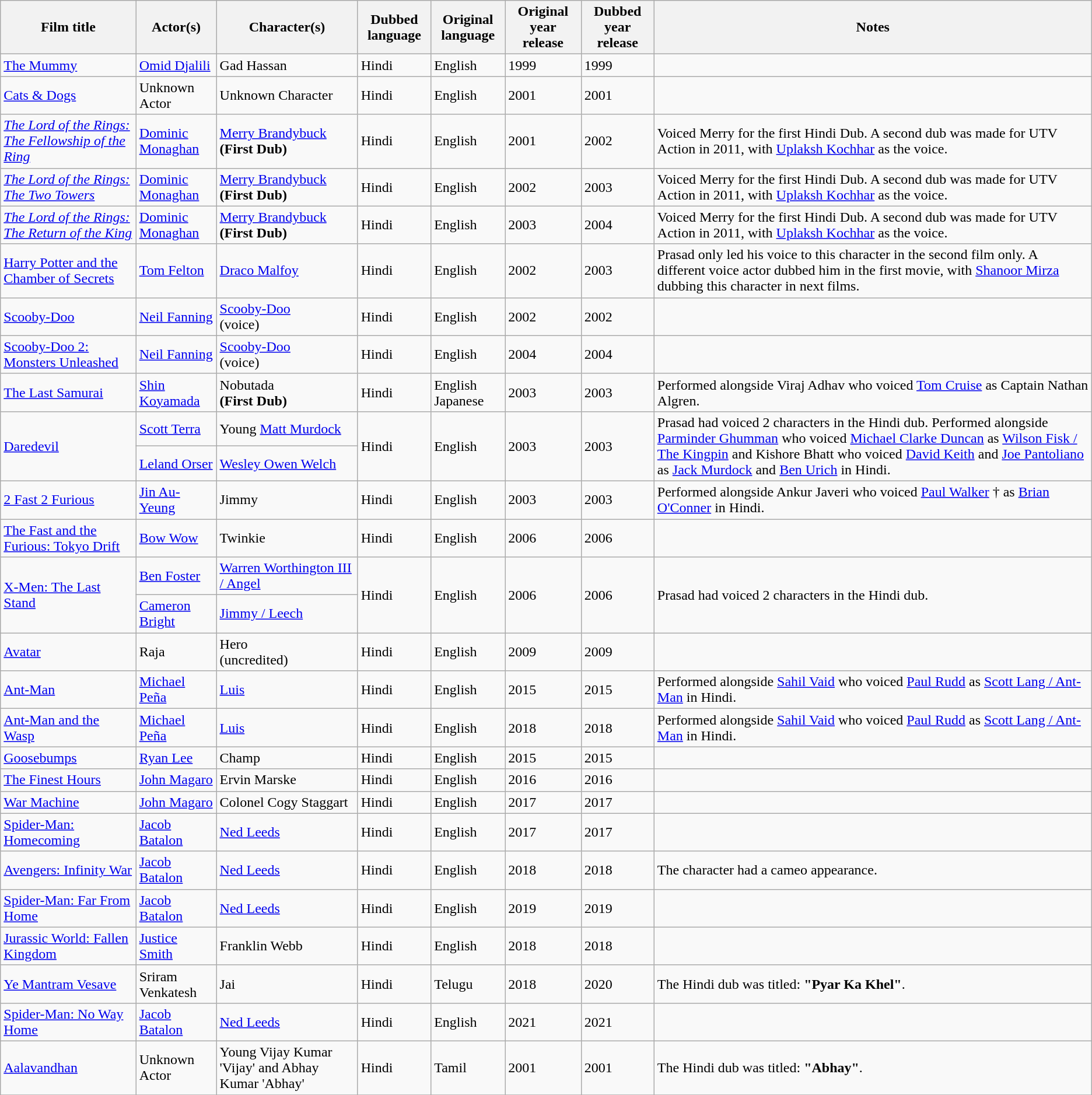<table class="wikitable">
<tr>
<th>Film title</th>
<th>Actor(s)</th>
<th>Character(s)</th>
<th>Dubbed language</th>
<th>Original language</th>
<th>Original year release</th>
<th>Dubbed year release</th>
<th>Notes</th>
</tr>
<tr>
<td><a href='#'>The Mummy</a></td>
<td><a href='#'>Omid Djalili</a></td>
<td>Gad Hassan</td>
<td>Hindi</td>
<td>English</td>
<td>1999</td>
<td>1999</td>
<td></td>
</tr>
<tr>
<td><a href='#'>Cats & Dogs</a></td>
<td>Unknown Actor</td>
<td>Unknown Character</td>
<td>Hindi</td>
<td>English</td>
<td>2001</td>
<td>2001</td>
<td></td>
</tr>
<tr>
<td><em><a href='#'>The Lord of the Rings: The Fellowship of the Ring</a></em></td>
<td><a href='#'>Dominic Monaghan</a></td>
<td><a href='#'>Merry Brandybuck</a> <br> <strong>(First Dub)</strong></td>
<td>Hindi</td>
<td>English</td>
<td>2001</td>
<td>2002</td>
<td>Voiced Merry for the first Hindi Dub. A second dub was made for UTV Action in 2011, with <a href='#'>Uplaksh Kochhar</a> as the voice.</td>
</tr>
<tr>
<td><em><a href='#'>The Lord of the Rings: The Two Towers</a></em></td>
<td><a href='#'>Dominic Monaghan</a></td>
<td><a href='#'>Merry Brandybuck</a> <br> <strong>(First Dub)</strong></td>
<td>Hindi</td>
<td>English</td>
<td>2002</td>
<td>2003</td>
<td>Voiced Merry for the first Hindi Dub. A second dub was made for UTV Action in 2011, with <a href='#'>Uplaksh Kochhar</a> as the voice.</td>
</tr>
<tr>
<td><em><a href='#'>The Lord of the Rings: The Return of the King</a></em></td>
<td><a href='#'>Dominic Monaghan</a></td>
<td><a href='#'>Merry Brandybuck</a> <br> <strong>(First Dub)</strong></td>
<td>Hindi</td>
<td>English</td>
<td>2003</td>
<td>2004</td>
<td>Voiced Merry for the first Hindi Dub. A second dub was made for UTV Action in 2011, with <a href='#'>Uplaksh Kochhar</a> as the voice.</td>
</tr>
<tr>
<td><a href='#'>Harry Potter and the Chamber of Secrets</a></td>
<td><a href='#'>Tom Felton</a></td>
<td><a href='#'>Draco Malfoy</a></td>
<td>Hindi</td>
<td>English</td>
<td>2002</td>
<td>2003</td>
<td>Prasad only led his voice to this character in the second film only. A different voice actor dubbed him in the first movie, with <a href='#'>Shanoor Mirza</a> dubbing this character in next films.</td>
</tr>
<tr>
<td><a href='#'>Scooby-Doo</a></td>
<td><a href='#'>Neil Fanning</a></td>
<td><a href='#'>Scooby-Doo</a><br>(voice)</td>
<td>Hindi</td>
<td>English</td>
<td>2002</td>
<td>2002</td>
<td></td>
</tr>
<tr>
<td><a href='#'>Scooby-Doo 2: Monsters Unleashed</a></td>
<td><a href='#'>Neil Fanning</a></td>
<td><a href='#'>Scooby-Doo</a><br>(voice)</td>
<td>Hindi</td>
<td>English</td>
<td>2004</td>
<td>2004</td>
<td></td>
</tr>
<tr>
<td><a href='#'>The Last Samurai</a></td>
<td><a href='#'>Shin Koyamada</a></td>
<td>Nobutada <br> <strong>(First Dub)</strong></td>
<td>Hindi</td>
<td>English <br> Japanese</td>
<td>2003</td>
<td>2003</td>
<td>Performed alongside Viraj Adhav who voiced <a href='#'>Tom Cruise</a> as Captain Nathan Algren.</td>
</tr>
<tr>
<td rowspan="2" style="text-align:centre"><a href='#'>Daredevil</a></td>
<td><a href='#'>Scott Terra</a></td>
<td>Young <a href='#'>Matt Murdock</a></td>
<td rowspan="2" style="text-align:centre">Hindi</td>
<td rowspan="2" style="text-align:centre">English</td>
<td rowspan="2" style="text-align:centre">2003</td>
<td rowspan="2" style="text-align:centre">2003</td>
<td rowspan="2" style="text-align:centre">Prasad had voiced 2 characters in the Hindi dub. Performed alongside <a href='#'>Parminder Ghumman</a> who voiced <a href='#'>Michael Clarke Duncan</a> as <a href='#'>Wilson Fisk / The Kingpin</a> and Kishore Bhatt who voiced <a href='#'>David Keith</a> and <a href='#'>Joe Pantoliano</a> as <a href='#'>Jack Murdock</a> and <a href='#'>Ben Urich</a> in Hindi.</td>
</tr>
<tr>
<td><a href='#'>Leland Orser</a></td>
<td><a href='#'>Wesley Owen Welch</a></td>
</tr>
<tr>
<td><a href='#'>2 Fast 2 Furious</a></td>
<td><a href='#'>Jin Au-Yeung</a></td>
<td>Jimmy</td>
<td>Hindi</td>
<td>English</td>
<td>2003</td>
<td>2003</td>
<td>Performed alongside Ankur Javeri who voiced <a href='#'>Paul Walker</a> † as <a href='#'>Brian O'Conner</a> in Hindi.</td>
</tr>
<tr>
<td><a href='#'>The Fast and the Furious: Tokyo Drift</a></td>
<td><a href='#'>Bow Wow</a></td>
<td>Twinkie</td>
<td>Hindi</td>
<td>English</td>
<td>2006</td>
<td>2006</td>
<td></td>
</tr>
<tr>
<td rowspan="2" style="text-align:centre"><a href='#'>X-Men: The Last Stand</a></td>
<td><a href='#'>Ben Foster</a></td>
<td><a href='#'>Warren Worthington III / Angel</a></td>
<td rowspan="2" style="text-align:centre">Hindi</td>
<td rowspan="2" style="text-align:centre">English</td>
<td rowspan="2" style="text-align:centre">2006</td>
<td rowspan="2" style="text-align:centre">2006</td>
<td rowspan="2" style="text-align:centre">Prasad had voiced 2 characters in the Hindi dub.</td>
</tr>
<tr>
<td><a href='#'>Cameron Bright</a></td>
<td><a href='#'>Jimmy / Leech</a></td>
</tr>
<tr>
<td><a href='#'>Avatar</a></td>
<td>Raja</td>
<td>Hero <br>(uncredited)</td>
<td>Hindi</td>
<td>English</td>
<td>2009</td>
<td>2009</td>
<td></td>
</tr>
<tr>
<td><a href='#'>Ant-Man</a></td>
<td><a href='#'>Michael Peña</a></td>
<td><a href='#'>Luis</a></td>
<td>Hindi</td>
<td>English</td>
<td>2015</td>
<td>2015</td>
<td>Performed alongside <a href='#'>Sahil Vaid</a> who voiced <a href='#'>Paul Rudd</a> as <a href='#'>Scott Lang / Ant-Man</a> in Hindi.</td>
</tr>
<tr>
<td><a href='#'>Ant-Man and the Wasp</a></td>
<td><a href='#'>Michael Peña</a></td>
<td><a href='#'>Luis</a></td>
<td>Hindi</td>
<td>English</td>
<td>2018</td>
<td>2018</td>
<td>Performed alongside <a href='#'>Sahil Vaid</a> who voiced <a href='#'>Paul Rudd</a> as <a href='#'>Scott Lang / Ant-Man</a> in Hindi.</td>
</tr>
<tr>
<td><a href='#'>Goosebumps</a></td>
<td><a href='#'>Ryan Lee</a></td>
<td>Champ</td>
<td>Hindi</td>
<td>English</td>
<td>2015</td>
<td>2015</td>
<td></td>
</tr>
<tr>
<td><a href='#'>The Finest Hours</a></td>
<td><a href='#'>John Magaro</a></td>
<td>Ervin Marske</td>
<td>Hindi</td>
<td>English</td>
<td>2016</td>
<td>2016</td>
<td></td>
</tr>
<tr>
<td><a href='#'>War Machine</a></td>
<td><a href='#'>John Magaro</a></td>
<td>Colonel Cogy Staggart</td>
<td>Hindi</td>
<td>English</td>
<td>2017</td>
<td>2017</td>
<td></td>
</tr>
<tr>
<td><a href='#'>Spider-Man: Homecoming</a></td>
<td><a href='#'>Jacob Batalon</a></td>
<td><a href='#'>Ned Leeds</a></td>
<td>Hindi</td>
<td>English</td>
<td>2017</td>
<td>2017</td>
<td></td>
</tr>
<tr>
<td><a href='#'>Avengers: Infinity War</a></td>
<td><a href='#'>Jacob Batalon</a></td>
<td><a href='#'>Ned Leeds</a></td>
<td>Hindi</td>
<td>English</td>
<td>2018</td>
<td>2018</td>
<td>The character had a cameo appearance.</td>
</tr>
<tr>
<td><a href='#'>Spider-Man: Far From Home</a></td>
<td><a href='#'>Jacob Batalon</a></td>
<td><a href='#'>Ned Leeds</a></td>
<td>Hindi</td>
<td>English</td>
<td>2019</td>
<td>2019</td>
<td></td>
</tr>
<tr>
<td><a href='#'>Jurassic World: Fallen Kingdom</a></td>
<td><a href='#'>Justice Smith</a></td>
<td>Franklin Webb</td>
<td>Hindi</td>
<td>English</td>
<td>2018</td>
<td>2018</td>
<td></td>
</tr>
<tr>
<td><a href='#'>Ye Mantram Vesave</a></td>
<td>Sriram Venkatesh</td>
<td>Jai</td>
<td>Hindi</td>
<td>Telugu</td>
<td>2018</td>
<td>2020</td>
<td>The Hindi dub was titled: <strong>"Pyar Ka Khel"</strong>.</td>
</tr>
<tr>
<td><a href='#'>Spider-Man: No Way Home</a></td>
<td><a href='#'>Jacob Batalon</a></td>
<td><a href='#'>Ned Leeds</a></td>
<td>Hindi</td>
<td>English</td>
<td>2021</td>
<td>2021</td>
<td></td>
</tr>
<tr>
<td><a href='#'>Aalavandhan</a></td>
<td>Unknown Actor</td>
<td>Young Vijay Kumar 'Vijay' and Abhay Kumar 'Abhay'</td>
<td>Hindi</td>
<td>Tamil</td>
<td>2001</td>
<td>2001</td>
<td>The Hindi dub was titled: <strong>"Abhay"</strong>.</td>
</tr>
<tr>
</tr>
</table>
